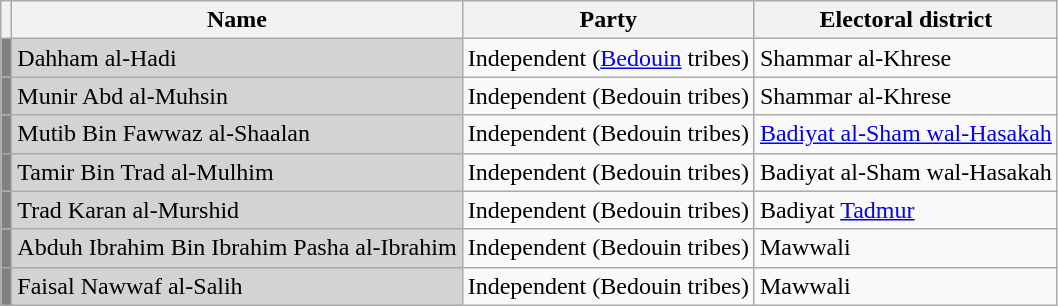<table class="wikitable sortable">
<tr>
<th></th>
<th>Name</th>
<th>Party</th>
<th>Electoral district</th>
</tr>
<tr>
<td bgcolor="grey"></td>
<td bgcolor="lightgrey">Dahham al-Hadi</td>
<td>Independent (<a href='#'>Bedouin</a> tribes)</td>
<td>Shammar al-Khrese</td>
</tr>
<tr>
<td bgcolor="grey"></td>
<td bgcolor="lightgrey">Munir Abd al-Muhsin</td>
<td>Independent (Bedouin tribes)</td>
<td>Shammar al-Khrese</td>
</tr>
<tr>
<td bgcolor="grey"></td>
<td bgcolor="lightgrey">Mutib Bin Fawwaz al-Shaalan</td>
<td>Independent (Bedouin tribes)</td>
<td><a href='#'>Badiyat al-Sham wal-Hasakah</a></td>
</tr>
<tr>
<td bgcolor="grey"></td>
<td bgcolor="lightgrey">Tamir Bin Trad al-Mulhim</td>
<td>Independent (Bedouin tribes)</td>
<td>Badiyat al-Sham wal-Hasakah</td>
</tr>
<tr>
<td bgcolor="grey"></td>
<td bgcolor="lightgrey">Trad Karan al-Murshid</td>
<td>Independent (Bedouin tribes)</td>
<td>Badiyat <a href='#'>Tadmur</a></td>
</tr>
<tr>
<td bgcolor="grey"></td>
<td bgcolor="lightgrey">Abduh Ibrahim Bin Ibrahim Pasha al-Ibrahim</td>
<td>Independent (Bedouin tribes)</td>
<td>Mawwali</td>
</tr>
<tr>
<td bgcolor="grey"></td>
<td bgcolor="lightgrey">Faisal Nawwaf al-Salih</td>
<td>Independent (Bedouin tribes)</td>
<td>Mawwali</td>
</tr>
</table>
